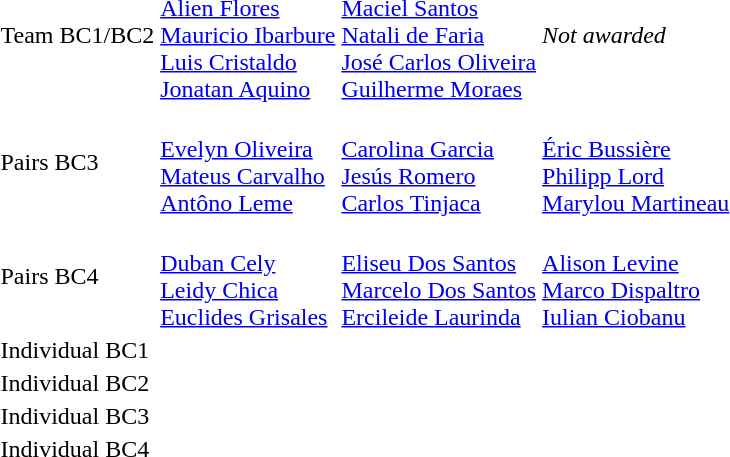<table>
<tr>
<td>Team BC1/BC2<br></td>
<td><br><a href='#'>Alien Flores</a><br><a href='#'>Mauricio Ibarbure</a><br><a href='#'>Luis Cristaldo</a><br><a href='#'>Jonatan Aquino</a></td>
<td><br><a href='#'>Maciel Santos</a><br><a href='#'>Natali de Faria</a><br><a href='#'>José Carlos Oliveira</a><br><a href='#'>Guilherme Moraes</a></td>
<td><em>Not awarded</em></td>
</tr>
<tr>
<td>Pairs BC3<br></td>
<td><br><a href='#'>Evelyn Oliveira</a><br><a href='#'>Mateus Carvalho</a><br><a href='#'>Antôno Leme</a></td>
<td><br><a href='#'>Carolina Garcia</a><br><a href='#'>Jesús Romero</a><br><a href='#'>Carlos Tinjaca</a></td>
<td><br><a href='#'>Éric Bussière</a><br><a href='#'>Philipp Lord</a><br><a href='#'>Marylou Martineau</a></td>
</tr>
<tr>
<td>Pairs BC4<br></td>
<td><br><a href='#'>Duban Cely</a><br><a href='#'>Leidy Chica</a><br><a href='#'>Euclides Grisales</a></td>
<td><br><a href='#'>Eliseu Dos Santos</a><br><a href='#'>Marcelo Dos Santos</a><br><a href='#'>Ercileide Laurinda</a></td>
<td><br><a href='#'>Alison Levine</a><br><a href='#'>Marco Dispaltro</a><br><a href='#'>Iulian Ciobanu</a></td>
</tr>
<tr>
<td>Individual BC1<br></td>
<td></td>
<td></td>
<td></td>
</tr>
<tr>
<td>Individual BC2<br></td>
<td></td>
<td></td>
<td></td>
</tr>
<tr>
<td>Individual BC3<br></td>
<td></td>
<td></td>
<td></td>
</tr>
<tr>
<td>Individual BC4<br></td>
<td></td>
<td></td>
<td></td>
</tr>
</table>
